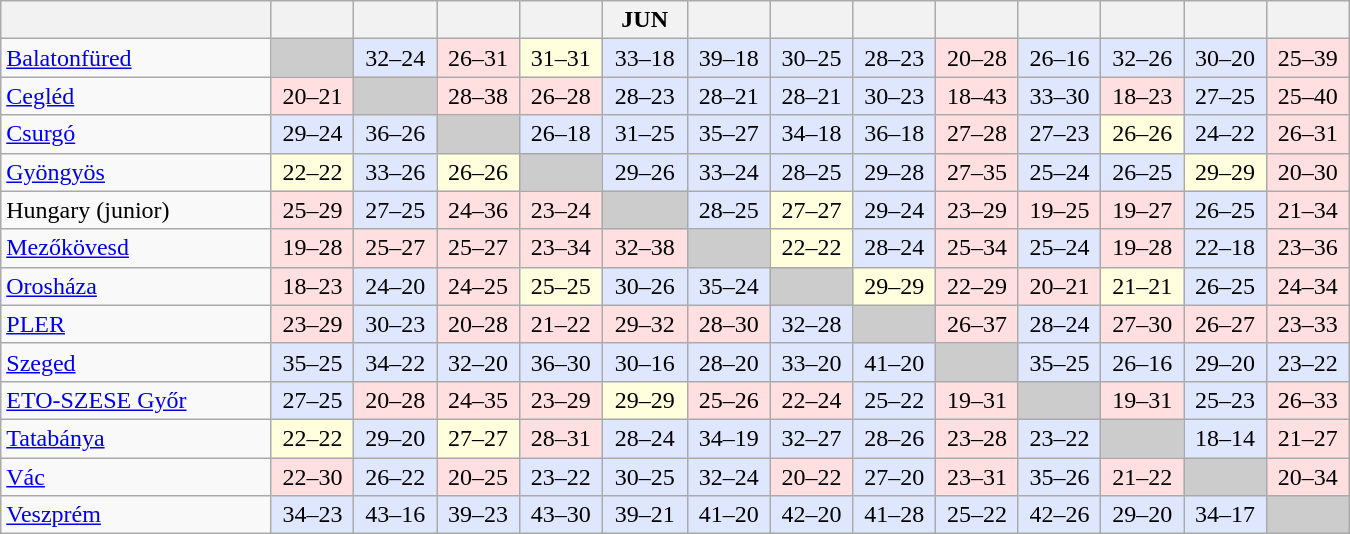<table class="wikitable" style="text-align: center;" width="900">
<tr>
<th width=200></th>
<th width=55></th>
<th width=55></th>
<th width=55></th>
<th width=55></th>
<th width=55>JUN</th>
<th width=55></th>
<th width=55></th>
<th width=55></th>
<th width=55></th>
<th width=55></th>
<th width=55></th>
<th width=55></th>
<th width=55></th>
</tr>
<tr>
<td style="text-align: left;"><a href='#'>Balatonfüred</a></td>
<td bgcolor=#CCCCCC> </td>
<td bgcolor=#DFE7FF>32–24</td>
<td bgcolor=#FFDFDF>26–31</td>
<td bgcolor=#FFFFDD>31–31</td>
<td bgcolor=#DFE7FF>33–18</td>
<td bgcolor=#DFE7FF>39–18</td>
<td bgcolor=#DFE7FF>30–25</td>
<td bgcolor=#DFE7FF>28–23</td>
<td bgcolor=#FFDFDF>20–28</td>
<td bgcolor=#DFE7FF>26–16</td>
<td bgcolor=#DFE7FF>32–26</td>
<td bgcolor=#DFE7FF>30–20</td>
<td bgcolor=#FFDFDF>25–39</td>
</tr>
<tr>
<td style="text-align: left;"><a href='#'>Cegléd</a></td>
<td bgcolor=#FFDFDF>20–21</td>
<td bgcolor=#CCCCCC> </td>
<td bgcolor=#FFDFDF>28–38</td>
<td bgcolor=#FFDFDF>26–28</td>
<td bgcolor=#DFE7FF>28–23</td>
<td bgcolor=#DFE7FF>28–21</td>
<td bgcolor=#DFE7FF>28–21</td>
<td bgcolor=#DFE7FF>30–23</td>
<td bgcolor=#FFDFDF>18–43</td>
<td bgcolor=#DFE7FF>33–30</td>
<td bgcolor=#FFDFDF>18–23</td>
<td bgcolor=#DFE7FF>27–25</td>
<td bgcolor=#FFDFDF>25–40</td>
</tr>
<tr>
<td style="text-align: left;"><a href='#'>Csurgó</a></td>
<td bgcolor=#DFE7FF>29–24</td>
<td bgcolor=#DFE7FF>36–26</td>
<td bgcolor=#CCCCCC> </td>
<td bgcolor=#DFE7FF>26–18</td>
<td bgcolor=#DFE7FF>31–25</td>
<td bgcolor=#DFE7FF>35–27</td>
<td bgcolor=#DFE7FF>34–18</td>
<td bgcolor=#DFE7FF>36–18</td>
<td bgcolor=#FFDFDF>27–28</td>
<td bgcolor=#DFE7FF>27–23</td>
<td bgcolor=#FFFFDD>26–26</td>
<td bgcolor=#DFE7FF>24–22</td>
<td bgcolor=#FFDFDF>26–31</td>
</tr>
<tr>
<td style="text-align: left;"><a href='#'>Gyöngyös</a></td>
<td bgcolor=#FFFFDD>22–22</td>
<td bgcolor=#DFE7FF>33–26</td>
<td bgcolor=#FFFFDD>26–26</td>
<td bgcolor=#CCCCCC> </td>
<td bgcolor=#DFE7FF>29–26</td>
<td bgcolor=#DFE7FF>33–24</td>
<td bgcolor=#DFE7FF>28–25</td>
<td bgcolor=#DFE7FF>29–28</td>
<td bgcolor=#FFDFDF>27–35</td>
<td bgcolor=#DFE7FF>25–24</td>
<td bgcolor=#DFE7FF>26–25</td>
<td bgcolor=#FFFFDD>29–29</td>
<td bgcolor=#FFDFDF>20–30</td>
</tr>
<tr>
<td style="text-align: left;">Hungary (junior)</td>
<td bgcolor=#FFDFDF>25–29</td>
<td bgcolor=#DFE7FF>27–25</td>
<td bgcolor=#FFDFDF>24–36</td>
<td bgcolor=#FFDFDF>23–24</td>
<td bgcolor=#CCCCCC> </td>
<td bgcolor=#DFE7FF>28–25</td>
<td bgcolor=#FFFFDD>27–27</td>
<td bgcolor=#DFE7FF>29–24</td>
<td bgcolor=#FFDFDF>23–29</td>
<td bgcolor=#FFDFDF>19–25</td>
<td bgcolor=#FFDFDF>19–27</td>
<td bgcolor=#DFE7FF>26–25</td>
<td bgcolor=#FFDFDF>21–34</td>
</tr>
<tr>
<td style="text-align: left;"><a href='#'>Mezőkövesd</a></td>
<td bgcolor=#FFDFDF>19–28</td>
<td bgcolor=#FFDFDF>25–27</td>
<td bgcolor=#FFDFDF>25–27</td>
<td bgcolor=#FFDFDF>23–34</td>
<td bgcolor=#FFDFDF>32–38</td>
<td bgcolor=#CCCCCC> </td>
<td bgcolor=#FFFFDD>22–22</td>
<td bgcolor=#DFE7FF>28–24</td>
<td bgcolor=#FFDFDF>25–34</td>
<td bgcolor=#DFE7FF>25–24</td>
<td bgcolor=#FFDFDF>19–28</td>
<td bgcolor=#DFE7FF>22–18</td>
<td bgcolor=#FFDFDF>23–36</td>
</tr>
<tr>
<td style="text-align: left;"><a href='#'>Orosháza</a></td>
<td bgcolor=#FFDFDF>18–23</td>
<td bgcolor=#DFE7FF>24–20</td>
<td bgcolor=#FFDFDF>24–25</td>
<td bgcolor=#FFFFDD>25–25</td>
<td bgcolor=#DFE7FF>30–26</td>
<td bgcolor=#DFE7FF>35–24</td>
<td bgcolor=#CCCCCC> </td>
<td bgcolor=#FFFFDD>29–29</td>
<td bgcolor=#FFDFDF>22–29</td>
<td bgcolor=#FFDFDF>20–21</td>
<td bgcolor=#FFFFDD>21–21</td>
<td bgcolor=#DFE7FF>26–25</td>
<td bgcolor=#FFDFDF>24–34</td>
</tr>
<tr>
<td style="text-align: left;"><a href='#'>PLER</a></td>
<td bgcolor=#FFDFDF>23–29</td>
<td bgcolor=#DFE7FF>30–23</td>
<td bgcolor=#FFDFDF>20–28</td>
<td bgcolor=#FFDFDF>21–22</td>
<td bgcolor=#FFDFDF>29–32</td>
<td bgcolor=#FFDFDF>28–30</td>
<td bgcolor=#DFE7FF>32–28</td>
<td bgcolor=#CCCCCC> </td>
<td bgcolor=#FFDFDF>26–37</td>
<td bgcolor=#DFE7FF>28–24</td>
<td bgcolor=#FFDFDF>27–30</td>
<td bgcolor=#FFDFDF>26–27</td>
<td bgcolor=#FFDFDF>23–33</td>
</tr>
<tr>
<td style="text-align: left;"><a href='#'>Szeged</a></td>
<td bgcolor=#DFE7FF>35–25</td>
<td bgcolor=#DFE7FF>34–22</td>
<td bgcolor=#DFE7FF>32–20</td>
<td bgcolor=#DFE7FF>36–30</td>
<td bgcolor=#DFE7FF>30–16</td>
<td bgcolor=#DFE7FF>28–20</td>
<td bgcolor=#DFE7FF>33–20</td>
<td bgcolor=#DFE7FF>41–20</td>
<td bgcolor=#CCCCCC> </td>
<td bgcolor=#DFE7FF>35–25</td>
<td bgcolor=#DFE7FF>26–16</td>
<td bgcolor=#DFE7FF>29–20</td>
<td bgcolor=#DFE7FF>23–22</td>
</tr>
<tr>
<td style="text-align: left;"><a href='#'>ETO-SZESE Győr</a></td>
<td bgcolor=#DFE7FF>27–25</td>
<td bgcolor=#FFDFDF>20–28</td>
<td bgcolor=#FFDFDF>24–35</td>
<td bgcolor=#FFDFDF>23–29</td>
<td bgcolor=#FFFFDD>29–29</td>
<td bgcolor=#FFDFDF>25–26</td>
<td bgcolor=#FFDFDF>22–24</td>
<td bgcolor=#DFE7FF>25–22</td>
<td bgcolor=#FFDFDF>19–31</td>
<td bgcolor=#CCCCCC> </td>
<td bgcolor=#FFDFDF>19–31</td>
<td bgcolor=#DFE7FF>25–23</td>
<td bgcolor=#FFDFDF>26–33</td>
</tr>
<tr>
<td style="text-align: left;"><a href='#'>Tatabánya</a></td>
<td bgcolor=#FFFFDD>22–22</td>
<td bgcolor=#DFE7FF>29–20</td>
<td bgcolor=#FFFFDD>27–27</td>
<td bgcolor=#FFDFDF>28–31</td>
<td bgcolor=#DFE7FF>28–24</td>
<td bgcolor=#DFE7FF>34–19</td>
<td bgcolor=#DFE7FF>32–27</td>
<td bgcolor=#DFE7FF>28–26</td>
<td bgcolor=#FFDFDF>23–28</td>
<td bgcolor=#DFE7FF>23–22</td>
<td bgcolor=#CCCCCC> </td>
<td bgcolor=#DFE7FF>18–14</td>
<td bgcolor=#FFDFDF>21–27</td>
</tr>
<tr>
<td style="text-align: left;"><a href='#'>Vác</a></td>
<td bgcolor=#FFDFDF>22–30</td>
<td bgcolor=#DFE7FF>26–22</td>
<td bgcolor=#FFDFDF>20–25</td>
<td bgcolor=#DFE7FF>23–22</td>
<td bgcolor=#DFE7FF>30–25</td>
<td bgcolor=#DFE7FF>32–24</td>
<td bgcolor=#FFDFDF>20–22</td>
<td bgcolor=#DFE7FF>27–20</td>
<td bgcolor=#FFDFDF>23–31</td>
<td bgcolor=#DFE7FF>35–26</td>
<td bgcolor=#FFDFDF>21–22</td>
<td bgcolor=#CCCCCC> </td>
<td bgcolor=#FFDFDF>20–34</td>
</tr>
<tr>
<td style="text-align: left;"><a href='#'>Veszprém</a></td>
<td bgcolor=#DFE7FF>34–23</td>
<td bgcolor=#DFE7FF>43–16</td>
<td bgcolor=#DFE7FF>39–23</td>
<td bgcolor=#DFE7FF>43–30</td>
<td bgcolor=#DFE7FF>39–21</td>
<td bgcolor=#DFE7FF>41–20</td>
<td bgcolor=#DFE7FF>42–20</td>
<td bgcolor=#DFE7FF>41–28</td>
<td bgcolor=#DFE7FF>25–22</td>
<td bgcolor=#DFE7FF>42–26</td>
<td bgcolor=#DFE7FF>29–20</td>
<td bgcolor=#DFE7FF>34–17</td>
<td bgcolor=#CCCCCC> </td>
</tr>
</table>
